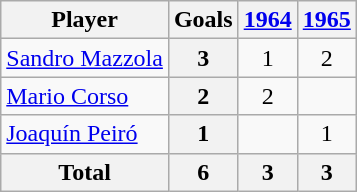<table class="wikitable sortable" style="text-align:center;">
<tr>
<th>Player</th>
<th>Goals</th>
<th><a href='#'>1964</a></th>
<th><a href='#'>1965</a></th>
</tr>
<tr>
<td align="left"> <a href='#'>Sandro Mazzola</a></td>
<th>3</th>
<td>1</td>
<td>2</td>
</tr>
<tr>
<td align="left"> <a href='#'>Mario Corso</a></td>
<th>2</th>
<td>2</td>
<td></td>
</tr>
<tr>
<td align="left"> <a href='#'>Joaquín Peiró</a></td>
<th>1</th>
<td></td>
<td>1</td>
</tr>
<tr class="sortbottom">
<th>Total</th>
<th>6</th>
<th>3</th>
<th>3</th>
</tr>
</table>
